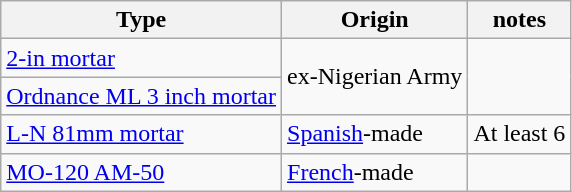<table class="wikitable">
<tr>
<th>Type</th>
<th>Origin</th>
<th>notes</th>
</tr>
<tr>
<td><a href='#'>2-in mortar</a></td>
<td rowspan="2">ex-Nigerian Army</td>
<td rowspan="2"></td>
</tr>
<tr>
<td><a href='#'>Ordnance ML 3 inch mortar</a></td>
</tr>
<tr>
<td><a href='#'>L-N 81mm mortar</a></td>
<td><a href='#'>Spanish</a>-made</td>
<td>At least 6</td>
</tr>
<tr>
<td><a href='#'>MO-120 AM-50</a></td>
<td><a href='#'>French</a>-made</td>
<td></td>
</tr>
</table>
